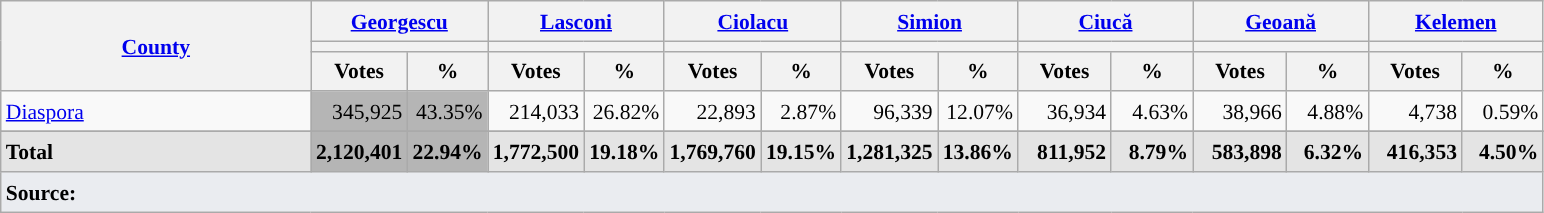<table class="wikitable sortable collapsible mw-datatable" style="text-align:right; font-size:90%; line-height:20px">
<tr>
<th width="200" rowspan="3"><a href='#'>County</a></th>
<th width="110" colspan="2"><a href='#'>Georgescu</a></th>
<th width="110" colspan="2"><a href='#'>Lasconi</a></th>
<th width="110" colspan="2"><a href='#'>Ciolacu</a></th>
<th width="110" colspan="2"><a href='#'>Simion</a></th>
<th width="110" colspan="2"><a href='#'>Ciucă</a></th>
<th width="110" colspan="2"><a href='#'>Geoană</a></th>
<th width="110" colspan="2"><a href='#'>Kelemen</a></th>
</tr>
<tr>
<th colspan="2" style="background:"></th>
<th colspan="2" style="background:"></th>
<th colspan="2" style="background:"></th>
<th colspan="2" style="background:"></th>
<th colspan="2" style="background:"></th>
<th colspan="2" style="background:"></th>
<th colspan="2" style="background:"></th>
</tr>
<tr>
<th>Votes</th>
<th>%</th>
<th>Votes</th>
<th>%</th>
<th>Votes</th>
<th>%</th>
<th>Votes</th>
<th>%</th>
<th>Votes</th>
<th>%</th>
<th>Votes</th>
<th>%</th>
<th>Votes</th>
<th>%</th>
</tr>
<tr>
<td align="left"><a href='#'>Diaspora</a></td>
<td style="background:#B5B5B5;">345,925</td>
<td style="background:#B5B5B5;">43.35%</td>
<td>214,033</td>
<td>26.82%</td>
<td>22,893</td>
<td>2.87%</td>
<td>96,339</td>
<td>12.07%</td>
<td>36,934</td>
<td>4.63%</td>
<td>38,966</td>
<td>4.88%</td>
<td>4,738</td>
<td>0.59%</td>
</tr>
<tr>
</tr>
<tr class="sortbottom" style="font-weight:bold; background:#E4E4E4;">
<td align="left">Total</td>
<td style="background:#B5B5B5;">2,120,401</td>
<td style="background:#B5B5B5;">22.94%</td>
<td>1,772,500</td>
<td>19.18%</td>
<td>1,769,760</td>
<td>19.15%</td>
<td>1,281,325</td>
<td>13.86%</td>
<td>811,952</td>
<td>8.79%</td>
<td>583,898</td>
<td>6.32%</td>
<td>416,353</td>
<td>4.50%</td>
</tr>
<tr class="sortbottom">
<td colspan="15" style="text-align:left; background-color:#eaecf0"><strong>Source:</strong> </td>
</tr>
</table>
